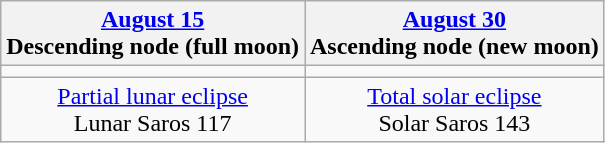<table class="wikitable">
<tr>
<th><a href='#'>August 15</a><br>Descending node (full moon)</th>
<th><a href='#'>August 30</a><br>Ascending node (new moon)</th>
</tr>
<tr>
<td></td>
<td></td>
</tr>
<tr align=center>
<td><a href='#'>Partial lunar eclipse</a><br>Lunar Saros 117</td>
<td><a href='#'>Total solar eclipse</a><br>Solar Saros 143</td>
</tr>
</table>
